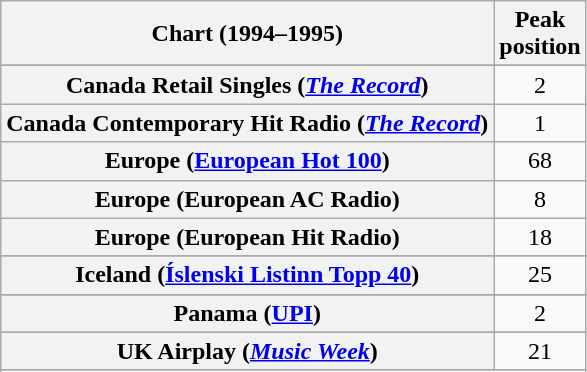<table class="wikitable sortable plainrowheaders">
<tr>
<th scope="col">Chart (1994–1995)</th>
<th scope="col">Peak<br>position</th>
</tr>
<tr>
</tr>
<tr>
</tr>
<tr>
</tr>
<tr>
</tr>
<tr>
<th scope="row">Canada Retail Singles (<em><a href='#'>The Record</a></em>)</th>
<td align="center">2</td>
</tr>
<tr>
<th scope="row">Canada Contemporary Hit Radio (<em><a href='#'>The Record</a></em>)</th>
<td align="center">1</td>
</tr>
<tr>
<th scope="row">Europe (<a href='#'>European Hot 100</a>)</th>
<td align="center">68</td>
</tr>
<tr>
<th scope="row">Europe (European AC Radio)</th>
<td align="center">8</td>
</tr>
<tr>
<th scope="row">Europe (European Hit Radio)</th>
<td align="center">18</td>
</tr>
<tr>
</tr>
<tr>
</tr>
<tr>
<th scope="row">Iceland (<a href='#'>Íslenski Listinn Topp 40</a>)</th>
<td align="center">25</td>
</tr>
<tr>
</tr>
<tr>
</tr>
<tr>
</tr>
<tr>
</tr>
<tr>
<th scope="row">Panama (<a href='#'>UPI</a>)</th>
<td align="center">2</td>
</tr>
<tr>
</tr>
<tr>
</tr>
<tr>
</tr>
<tr>
<th scope="row">UK Airplay (<em><a href='#'>Music Week</a></em>)</th>
<td align="center">21</td>
</tr>
<tr>
</tr>
<tr>
</tr>
<tr>
</tr>
<tr>
</tr>
<tr>
</tr>
</table>
